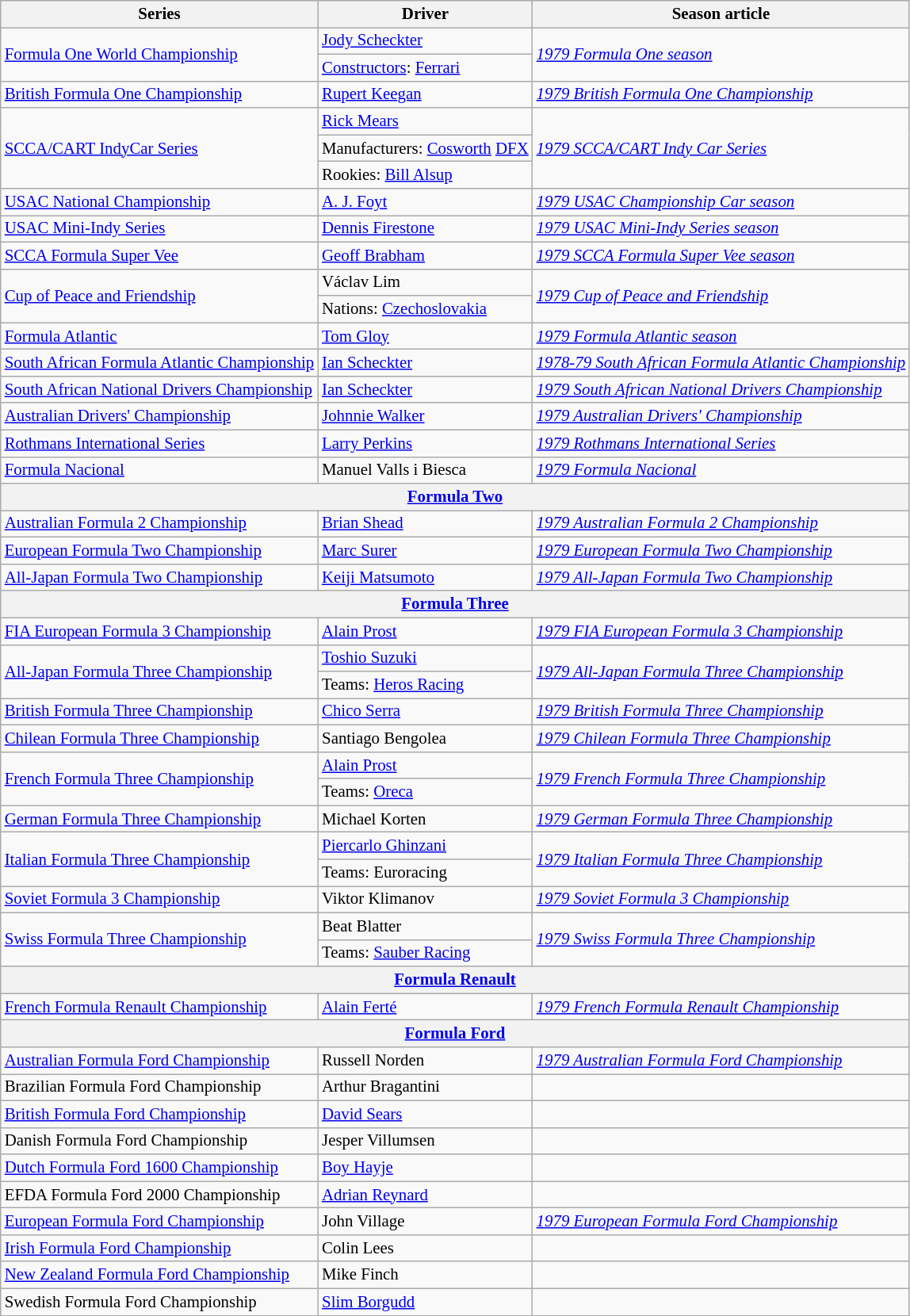<table class="wikitable" style="font-size: 87%;">
<tr>
<th>Series</th>
<th>Driver</th>
<th>Season article</th>
</tr>
<tr>
<td rowspan=2><a href='#'>Formula One World Championship</a></td>
<td> <a href='#'>Jody Scheckter</a></td>
<td rowspan=2><em><a href='#'>1979 Formula One season</a></em></td>
</tr>
<tr>
<td><a href='#'>Constructors</a>:  <a href='#'>Ferrari</a></td>
</tr>
<tr>
<td><a href='#'>British Formula One Championship</a></td>
<td> <a href='#'>Rupert Keegan</a></td>
<td><em><a href='#'>1979 British Formula One Championship</a></em></td>
</tr>
<tr>
<td rowspan=3><a href='#'>SCCA/CART IndyCar Series</a></td>
<td> <a href='#'>Rick Mears</a></td>
<td rowspan=3><em><a href='#'>1979 SCCA/CART Indy Car Series</a></em></td>
</tr>
<tr>
<td>Manufacturers:  <a href='#'>Cosworth</a> <a href='#'>DFX</a></td>
</tr>
<tr>
<td>Rookies:  <a href='#'>Bill Alsup</a></td>
</tr>
<tr>
<td><a href='#'>USAC National Championship</a></td>
<td> <a href='#'>A. J. Foyt</a></td>
<td><em><a href='#'>1979 USAC Championship Car season</a></em></td>
</tr>
<tr>
<td><a href='#'>USAC Mini-Indy Series</a></td>
<td> <a href='#'>Dennis Firestone</a></td>
<td><em><a href='#'>1979 USAC Mini-Indy Series season</a></em></td>
</tr>
<tr>
<td><a href='#'>SCCA Formula Super Vee</a></td>
<td> <a href='#'>Geoff Brabham</a></td>
<td><em><a href='#'>1979 SCCA Formula Super Vee season</a></em></td>
</tr>
<tr>
<td rowspan=2><a href='#'>Cup of Peace and Friendship</a></td>
<td> Václav Lim</td>
<td rowspan=2><em><a href='#'>1979 Cup of Peace and Friendship</a></em></td>
</tr>
<tr>
<td>Nations:  <a href='#'>Czechoslovakia</a></td>
</tr>
<tr>
<td><a href='#'>Formula Atlantic</a></td>
<td> <a href='#'>Tom Gloy</a></td>
<td><em><a href='#'>1979 Formula Atlantic season</a></em></td>
</tr>
<tr>
<td><a href='#'>South African Formula Atlantic Championship</a></td>
<td> <a href='#'>Ian Scheckter</a></td>
<td><em><a href='#'>1978-79 South African Formula Atlantic Championship</a></em></td>
</tr>
<tr>
<td><a href='#'>South African National Drivers Championship</a></td>
<td> <a href='#'>Ian Scheckter</a></td>
<td><em><a href='#'>1979 South African National Drivers Championship</a></em></td>
</tr>
<tr>
<td><a href='#'>Australian Drivers' Championship</a></td>
<td> <a href='#'>Johnnie Walker</a></td>
<td><em><a href='#'>1979 Australian Drivers' Championship</a></em></td>
</tr>
<tr>
<td><a href='#'>Rothmans International Series</a></td>
<td> <a href='#'>Larry Perkins</a></td>
<td><em><a href='#'>1979 Rothmans International Series</a></em></td>
</tr>
<tr>
<td><a href='#'>Formula Nacional</a></td>
<td> Manuel Valls i Biesca</td>
<td><em><a href='#'>1979 Formula Nacional</a></em></td>
</tr>
<tr>
<th colspan=3><a href='#'>Formula Two</a></th>
</tr>
<tr>
<td><a href='#'>Australian Formula 2 Championship</a></td>
<td> <a href='#'>Brian Shead</a></td>
<td><em><a href='#'>1979 Australian Formula 2 Championship</a></em></td>
</tr>
<tr>
<td><a href='#'>European Formula Two Championship</a></td>
<td> <a href='#'>Marc Surer</a></td>
<td><em><a href='#'>1979 European Formula Two Championship</a></em></td>
</tr>
<tr>
<td><a href='#'>All-Japan Formula Two Championship</a></td>
<td> <a href='#'>Keiji Matsumoto</a></td>
<td><em><a href='#'>1979 All-Japan Formula Two Championship</a></em></td>
</tr>
<tr>
<th colspan=3 align=center><a href='#'>Formula Three</a></th>
</tr>
<tr>
<td><a href='#'>FIA European Formula 3 Championship</a></td>
<td> <a href='#'>Alain Prost</a></td>
<td><em><a href='#'>1979 FIA European Formula 3 Championship</a></em></td>
</tr>
<tr>
<td rowspan="2"><a href='#'>All-Japan Formula Three Championship</a></td>
<td> <a href='#'>Toshio Suzuki</a></td>
<td rowspan="2"><em><a href='#'>1979 All-Japan Formula Three Championship</a></em></td>
</tr>
<tr>
<td>Teams:  <a href='#'>Heros Racing</a></td>
</tr>
<tr>
<td><a href='#'>British Formula Three Championship</a></td>
<td> <a href='#'>Chico Serra</a></td>
<td><em><a href='#'>1979 British Formula Three Championship</a></em></td>
</tr>
<tr>
<td><a href='#'>Chilean Formula Three Championship</a></td>
<td> Santiago Bengolea</td>
<td><em><a href='#'>1979 Chilean Formula Three Championship</a></em></td>
</tr>
<tr>
<td rowspan=2><a href='#'>French Formula Three Championship</a></td>
<td> <a href='#'>Alain Prost</a></td>
<td rowspan=2><em><a href='#'>1979 French Formula Three Championship</a></em></td>
</tr>
<tr>
<td>Teams:  <a href='#'>Oreca</a></td>
</tr>
<tr>
<td><a href='#'>German Formula Three Championship</a></td>
<td> Michael Korten</td>
<td><em><a href='#'>1979 German Formula Three Championship</a></em></td>
</tr>
<tr>
<td rowspan=2><a href='#'>Italian Formula Three Championship</a></td>
<td> <a href='#'>Piercarlo Ghinzani</a></td>
<td rowspan=2><em><a href='#'>1979 Italian Formula Three Championship</a></em></td>
</tr>
<tr>
<td>Teams:  Euroracing</td>
</tr>
<tr>
<td><a href='#'>Soviet Formula 3 Championship</a></td>
<td> Viktor Klimanov</td>
<td><em><a href='#'>1979 Soviet Formula 3 Championship</a></em></td>
</tr>
<tr>
<td rowspan="2"><a href='#'>Swiss Formula Three Championship</a></td>
<td> Beat Blatter</td>
<td rowspan="2"><em><a href='#'>1979 Swiss Formula Three Championship</a></em></td>
</tr>
<tr>
<td>Teams:  <a href='#'>Sauber Racing</a></td>
</tr>
<tr>
<th colspan=3><a href='#'>Formula Renault</a></th>
</tr>
<tr>
<td><a href='#'>French Formula Renault Championship</a></td>
<td> <a href='#'>Alain Ferté</a></td>
<td><em><a href='#'>1979 French Formula Renault Championship</a></em></td>
</tr>
<tr>
<th colspan=3><a href='#'>Formula Ford</a></th>
</tr>
<tr>
<td><a href='#'>Australian Formula Ford Championship</a></td>
<td> Russell Norden</td>
<td><em><a href='#'>1979 Australian Formula Ford Championship</a></em></td>
</tr>
<tr>
<td>Brazilian Formula Ford Championship</td>
<td> Arthur Bragantini</td>
<td></td>
</tr>
<tr>
<td><a href='#'>British Formula Ford Championship</a></td>
<td> <a href='#'>David Sears</a></td>
<td></td>
</tr>
<tr>
<td>Danish Formula Ford Championship</td>
<td> Jesper Villumsen</td>
<td></td>
</tr>
<tr>
<td><a href='#'>Dutch Formula Ford 1600 Championship</a></td>
<td> <a href='#'>Boy Hayje</a></td>
<td></td>
</tr>
<tr>
<td>EFDA Formula Ford 2000 Championship</td>
<td> <a href='#'>Adrian Reynard</a></td>
<td></td>
</tr>
<tr>
<td><a href='#'>European Formula Ford Championship</a></td>
<td> John Village</td>
<td><em><a href='#'>1979 European Formula Ford Championship</a></em></td>
</tr>
<tr>
<td><a href='#'>Irish Formula Ford Championship</a></td>
<td> Colin Lees</td>
<td></td>
</tr>
<tr>
<td><a href='#'>New Zealand Formula Ford Championship</a></td>
<td> Mike Finch</td>
<td></td>
</tr>
<tr>
<td>Swedish Formula Ford Championship</td>
<td> <a href='#'>Slim Borgudd</a></td>
<td></td>
</tr>
<tr>
</tr>
</table>
